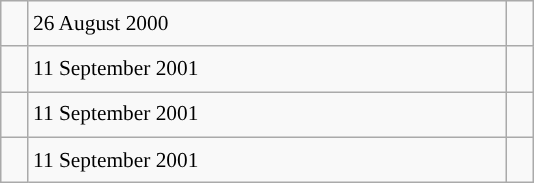<table class="wikitable" style="font-size: 89%; float: left; width: 25em; margin-right: 1em; line-height: 1.65em !important; height: 55px;">
<tr>
<td></td>
<td>26 August 2000</td>
<td></td>
</tr>
<tr>
<td></td>
<td>11 September 2001</td>
<td></td>
</tr>
<tr>
<td></td>
<td>11 September 2001</td>
<td></td>
</tr>
<tr>
<td></td>
<td>11 September 2001</td>
<td></td>
</tr>
</table>
